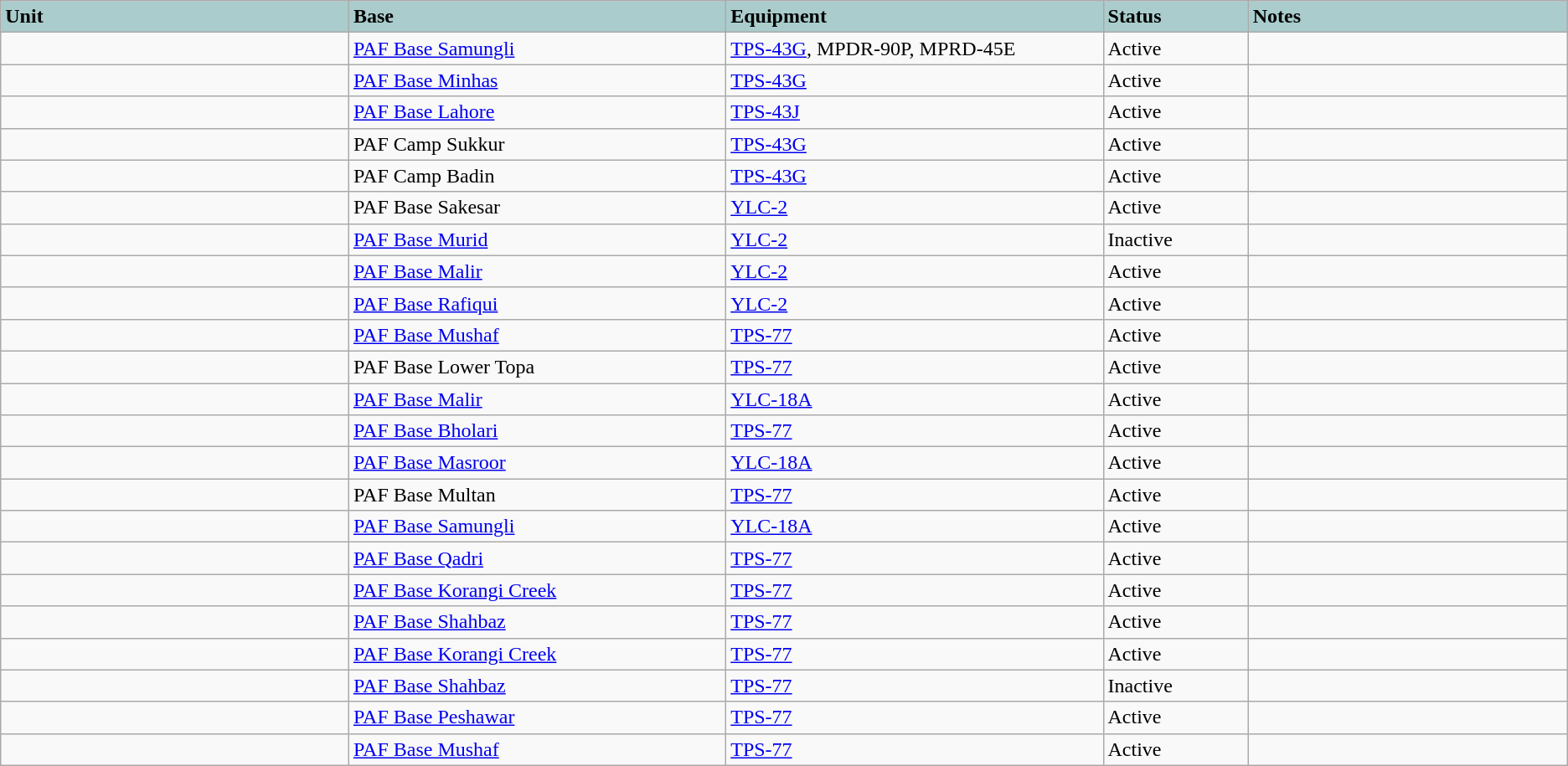<table class="wikitable sortable">
<tr>
<th style="text-align: left; background: #aacccc;" width="12%">Unit</th>
<th style="text-align: left; background: #aacccc;" width="13%">Base</th>
<th style="text-align: left; background: #aacccc;" width="13%">Equipment</th>
<th style="text-align: left; background: #aacccc;" width="5%">Status</th>
<th style="text-align: left; background: #aacccc;" width="11%">Notes</th>
</tr>
<tr ---->
<td></td>
<td><a href='#'>PAF Base Samungli</a></td>
<td><a href='#'>TPS-43G</a>, MPDR-90P, MPRD-45E</td>
<td><span>Active</span></td>
<td></td>
</tr>
<tr ---->
<td></td>
<td><a href='#'>PAF Base Minhas</a></td>
<td><a href='#'>TPS-43G</a></td>
<td><span>Active</span></td>
<td></td>
</tr>
<tr ---->
<td></td>
<td><a href='#'>PAF Base Lahore</a></td>
<td><a href='#'>TPS-43J</a></td>
<td><span>Active</span></td>
<td></td>
</tr>
<tr ---->
<td></td>
<td>PAF Camp Sukkur</td>
<td><a href='#'>TPS-43G</a></td>
<td><span>Active</span></td>
<td></td>
</tr>
<tr ---->
<td></td>
<td>PAF Camp Badin</td>
<td><a href='#'>TPS-43G</a></td>
<td><span>Active</span></td>
<td></td>
</tr>
<tr ---->
<td></td>
<td>PAF Base Sakesar</td>
<td><a href='#'>YLC-2</a></td>
<td><span>Active</span></td>
<td></td>
</tr>
<tr ---->
<td></td>
<td><a href='#'>PAF Base Murid</a></td>
<td><a href='#'>YLC-2</a></td>
<td><span>Inactive</span></td>
<td></td>
</tr>
<tr ---->
<td></td>
<td><a href='#'>PAF Base Malir</a></td>
<td><a href='#'>YLC-2</a></td>
<td><span>Active</span></td>
<td></td>
</tr>
<tr ---->
<td></td>
<td><a href='#'>PAF Base Rafiqui</a></td>
<td><a href='#'>YLC-2</a></td>
<td><span>Active</span></td>
<td></td>
</tr>
<tr ---->
<td></td>
<td><a href='#'>PAF Base Mushaf</a></td>
<td><a href='#'>TPS-77</a></td>
<td><span>Active</span></td>
<td></td>
</tr>
<tr ---->
<td></td>
<td>PAF Base Lower Topa</td>
<td><a href='#'>TPS-77</a></td>
<td><span>Active</span></td>
<td></td>
</tr>
<tr ---->
<td></td>
<td><a href='#'>PAF Base Malir</a></td>
<td><a href='#'>YLC-18A</a></td>
<td><span>Active</span></td>
<td></td>
</tr>
<tr ---->
<td></td>
<td><a href='#'>PAF Base Bholari</a></td>
<td><a href='#'>TPS-77</a></td>
<td><span>Active</span></td>
<td></td>
</tr>
<tr ---->
<td></td>
<td><a href='#'>PAF Base Masroor</a></td>
<td><a href='#'>YLC-18A</a></td>
<td><span>Active</span></td>
<td></td>
</tr>
<tr ---->
<td></td>
<td>PAF Base Multan</td>
<td><a href='#'>TPS-77</a></td>
<td><span>Active</span></td>
<td></td>
</tr>
<tr ---->
<td></td>
<td><a href='#'>PAF Base Samungli</a></td>
<td><a href='#'>YLC-18A</a></td>
<td><span>Active</span></td>
<td></td>
</tr>
<tr ---->
<td></td>
<td><a href='#'>PAF Base Qadri</a></td>
<td><a href='#'>TPS-77</a></td>
<td><span>Active</span></td>
<td></td>
</tr>
<tr ---->
<td></td>
<td><a href='#'>PAF Base Korangi Creek</a></td>
<td><a href='#'>TPS-77</a></td>
<td><span>Active</span></td>
<td></td>
</tr>
<tr ---->
<td></td>
<td><a href='#'>PAF Base Shahbaz</a></td>
<td><a href='#'>TPS-77</a></td>
<td><span>Active</span></td>
<td></td>
</tr>
<tr ---->
<td></td>
<td><a href='#'>PAF Base Korangi Creek</a></td>
<td><a href='#'>TPS-77</a></td>
<td><span>Active</span></td>
<td></td>
</tr>
<tr ---->
<td></td>
<td><a href='#'>PAF Base Shahbaz</a></td>
<td><a href='#'>TPS-77</a></td>
<td><span>Inactive</span></td>
<td></td>
</tr>
<tr ---->
<td></td>
<td><a href='#'>PAF Base Peshawar</a></td>
<td><a href='#'>TPS-77</a></td>
<td><span>Active</span></td>
<td></td>
</tr>
<tr ---->
<td></td>
<td><a href='#'>PAF Base Mushaf</a></td>
<td><a href='#'>TPS-77</a></td>
<td><span>Active</span></td>
<td></td>
</tr>
</table>
